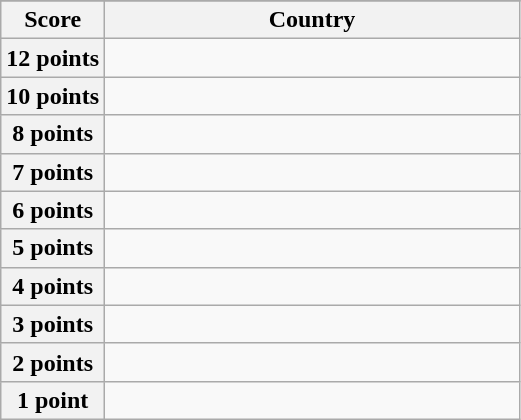<table class="wikitable">
<tr>
</tr>
<tr>
<th scope="col" width="20%">Score</th>
<th scope="col">Country</th>
</tr>
<tr>
<th scope="row">12 points</th>
<td></td>
</tr>
<tr>
<th scope="row">10 points</th>
<td></td>
</tr>
<tr>
<th scope="row">8 points</th>
<td></td>
</tr>
<tr>
<th scope="row">7 points</th>
<td></td>
</tr>
<tr>
<th scope="row">6 points</th>
<td></td>
</tr>
<tr>
<th scope="row">5 points</th>
<td></td>
</tr>
<tr>
<th scope="row">4 points</th>
<td></td>
</tr>
<tr>
<th scope="row">3 points</th>
<td></td>
</tr>
<tr>
<th scope="row">2 points</th>
<td></td>
</tr>
<tr>
<th scope="row">1 point</th>
<td></td>
</tr>
</table>
